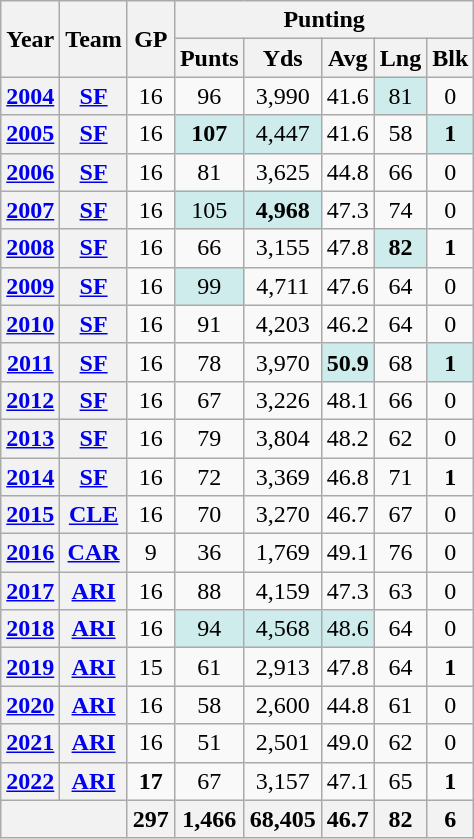<table class="wikitable" style="text-align:center;">
<tr>
<th rowspan="2">Year</th>
<th rowspan="2">Team</th>
<th rowspan="2">GP</th>
<th colspan="5">Punting</th>
</tr>
<tr>
<th>Punts</th>
<th>Yds</th>
<th>Avg</th>
<th>Lng</th>
<th>Blk</th>
</tr>
<tr>
<th><a href='#'>2004</a></th>
<th><a href='#'>SF</a></th>
<td>16</td>
<td>96</td>
<td>3,990</td>
<td>41.6</td>
<td style="background:#cfecec;">81</td>
<td>0</td>
</tr>
<tr>
<th><a href='#'>2005</a></th>
<th><a href='#'>SF</a></th>
<td>16</td>
<td style="background:#cfecec;"><strong>107</strong></td>
<td style="background:#cfecec;">4,447</td>
<td>41.6</td>
<td>58</td>
<td style="background:#cfecec;"><strong>1</strong></td>
</tr>
<tr>
<th><a href='#'>2006</a></th>
<th><a href='#'>SF</a></th>
<td>16</td>
<td>81</td>
<td>3,625</td>
<td>44.8</td>
<td>66</td>
<td>0</td>
</tr>
<tr>
<th><a href='#'>2007</a></th>
<th><a href='#'>SF</a></th>
<td>16</td>
<td style="background:#cfecec;">105</td>
<td style="background:#cfecec;"><strong>4,968</strong></td>
<td>47.3</td>
<td>74</td>
<td>0</td>
</tr>
<tr>
<th><a href='#'>2008</a></th>
<th><a href='#'>SF</a></th>
<td>16</td>
<td>66</td>
<td>3,155</td>
<td>47.8</td>
<td style="background:#cfecec;"><strong>82</strong></td>
<td><strong>1</strong></td>
</tr>
<tr>
<th><a href='#'>2009</a></th>
<th><a href='#'>SF</a></th>
<td>16</td>
<td style="background:#cfecec;">99</td>
<td>4,711</td>
<td>47.6</td>
<td>64</td>
<td>0</td>
</tr>
<tr>
<th><a href='#'>2010</a></th>
<th><a href='#'>SF</a></th>
<td>16</td>
<td>91</td>
<td>4,203</td>
<td>46.2</td>
<td>64</td>
<td>0</td>
</tr>
<tr>
<th><a href='#'>2011</a></th>
<th><a href='#'>SF</a></th>
<td>16</td>
<td>78</td>
<td>3,970</td>
<td style="background:#cfecec;"><strong>50.9</strong></td>
<td>68</td>
<td style="background:#cfecec;"><strong>1</strong></td>
</tr>
<tr>
<th><a href='#'>2012</a></th>
<th><a href='#'>SF</a></th>
<td>16</td>
<td>67</td>
<td>3,226</td>
<td>48.1</td>
<td>66</td>
<td>0</td>
</tr>
<tr>
<th><a href='#'>2013</a></th>
<th><a href='#'>SF</a></th>
<td>16</td>
<td>79</td>
<td>3,804</td>
<td>48.2</td>
<td>62</td>
<td>0</td>
</tr>
<tr>
<th><a href='#'>2014</a></th>
<th><a href='#'>SF</a></th>
<td>16</td>
<td>72</td>
<td>3,369</td>
<td>46.8</td>
<td>71</td>
<td><strong>1</strong></td>
</tr>
<tr>
<th><a href='#'>2015</a></th>
<th><a href='#'>CLE</a></th>
<td>16</td>
<td>70</td>
<td>3,270</td>
<td>46.7</td>
<td>67</td>
<td>0</td>
</tr>
<tr>
<th><a href='#'>2016</a></th>
<th><a href='#'>CAR</a></th>
<td>9</td>
<td>36</td>
<td>1,769</td>
<td>49.1</td>
<td>76</td>
<td>0</td>
</tr>
<tr>
<th><a href='#'>2017</a></th>
<th><a href='#'>ARI</a></th>
<td>16</td>
<td>88</td>
<td>4,159</td>
<td>47.3</td>
<td>63</td>
<td>0</td>
</tr>
<tr>
<th><a href='#'>2018</a></th>
<th><a href='#'>ARI</a></th>
<td>16</td>
<td style="background:#cfecec;">94</td>
<td style="background:#cfecec;">4,568</td>
<td style="background:#cfecec;">48.6</td>
<td>64</td>
<td>0</td>
</tr>
<tr>
<th><a href='#'>2019</a></th>
<th><a href='#'>ARI</a></th>
<td>15</td>
<td>61</td>
<td>2,913</td>
<td>47.8</td>
<td>64</td>
<td><strong>1</strong></td>
</tr>
<tr>
<th><a href='#'>2020</a></th>
<th><a href='#'>ARI</a></th>
<td>16</td>
<td>58</td>
<td>2,600</td>
<td>44.8</td>
<td>61</td>
<td>0</td>
</tr>
<tr>
<th><a href='#'>2021</a></th>
<th><a href='#'>ARI</a></th>
<td>16</td>
<td>51</td>
<td>2,501</td>
<td>49.0</td>
<td>62</td>
<td>0</td>
</tr>
<tr>
<th><a href='#'>2022</a></th>
<th><a href='#'>ARI</a></th>
<td><strong>17</strong></td>
<td>67</td>
<td>3,157</td>
<td>47.1</td>
<td>65</td>
<td><strong>1</strong></td>
</tr>
<tr>
<th colspan="2"></th>
<th>297</th>
<th>1,466</th>
<th>68,405</th>
<th>46.7</th>
<th>82</th>
<th>6</th>
</tr>
</table>
